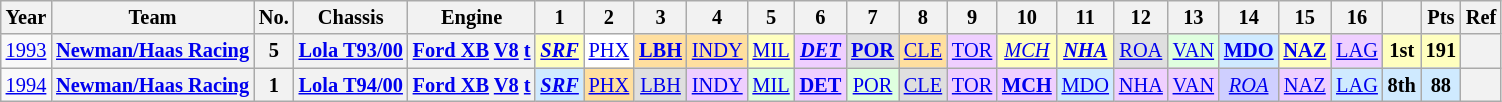<table class="wikitable" style="text-align:center; font-size:85%">
<tr>
<th>Year</th>
<th>Team</th>
<th>No.</th>
<th>Chassis</th>
<th>Engine</th>
<th>1</th>
<th>2</th>
<th>3</th>
<th>4</th>
<th>5</th>
<th>6</th>
<th>7</th>
<th>8</th>
<th>9</th>
<th>10</th>
<th>11</th>
<th>12</th>
<th>13</th>
<th>14</th>
<th>15</th>
<th>16</th>
<th></th>
<th>Pts</th>
<th>Ref</th>
</tr>
<tr>
<td><a href='#'>1993</a></td>
<th nowrap><a href='#'>Newman/Haas Racing</a></th>
<th>5</th>
<th nowrap><a href='#'>Lola T93/00</a></th>
<th nowrap><a href='#'>Ford XB</a> <a href='#'>V8</a> <a href='#'>t</a></th>
<td style="background:#FFFFBF;"><strong><em><a href='#'>SRF</a></em></strong><br></td>
<td style="background:#FFFFFF;"><a href='#'>PHX</a><br></td>
<td style="background:#FFDF9F;"><strong><a href='#'>LBH</a></strong><br></td>
<td style="background:#FFDF9F;"><a href='#'>INDY</a><br></td>
<td style="background:#FFFFBF;"><a href='#'>MIL</a><br></td>
<td style="background:#EFCFFF;"><strong><em><a href='#'>DET</a></em></strong><br></td>
<td style="background:#DFDFDF;"><strong><a href='#'>POR</a></strong><br></td>
<td style="background:#FFDF9F;"><a href='#'>CLE</a><br></td>
<td style="background:#EFCFFF;"><a href='#'>TOR</a><br></td>
<td style="background:#FFFFBF;"><em><a href='#'>MCH</a></em><br></td>
<td style="background:#FFFFBF;"><strong><em><a href='#'>NHA</a></em></strong><br></td>
<td style="background:#DFDFDF;"><a href='#'>ROA</a><br></td>
<td style="background:#DFFFDF;"><a href='#'>VAN</a><br></td>
<td style="background:#CFEAFF;"><strong><a href='#'>MDO</a></strong><br></td>
<td style="background:#FFFFBF;"><strong><a href='#'>NAZ</a></strong><br></td>
<td style="background:#EFCFFF;"><a href='#'>LAG</a><br></td>
<th style="background:#FFFFBF;">1st</th>
<th style="background:#FFFFBF;">191</th>
<th></th>
</tr>
<tr>
<td><a href='#'>1994</a></td>
<th nowrap><a href='#'>Newman/Haas Racing</a></th>
<th>1</th>
<th nowrap><a href='#'>Lola T94/00</a></th>
<th nowrap><a href='#'>Ford XB</a> <a href='#'>V8</a> <a href='#'>t</a></th>
<td style="background:#CFEAFF;"><strong><em><a href='#'>SRF</a></em></strong><br></td>
<td style="background:#FFDF9F;"><a href='#'>PHX</a><br></td>
<td style="background:#DFDFDF;"><a href='#'>LBH</a><br></td>
<td style="background:#EFCFFF;"><a href='#'>INDY</a><br></td>
<td style="background:#DFFFDF;"><a href='#'>MIL</a><br></td>
<td style="background:#EFCFFF;"><strong><a href='#'>DET</a></strong><br></td>
<td style="background:#DFFFDF;"><a href='#'>POR</a><br></td>
<td style="background:#DFDFDF;"><a href='#'>CLE</a><br></td>
<td style="background:#EFCFFF;"><a href='#'>TOR</a><br></td>
<td style="background:#EFCFFF;"><strong><a href='#'>MCH</a></strong><br></td>
<td style="background:#CFEAFF;"><a href='#'>MDO</a><br></td>
<td style="background:#EFCFFF;"><a href='#'>NHA</a><br></td>
<td style="background:#EFCFFF;"><a href='#'>VAN</a><br></td>
<td style="background:#CFCFFF;"><em><a href='#'>ROA</a></em><br></td>
<td style="background:#EFCFFF;"><a href='#'>NAZ</a><br></td>
<td style="background:#CFEAFF;"><a href='#'>LAG</a><br></td>
<th style="background:#CFEAFF;">8th</th>
<th style="background:#CFEAFF;">88</th>
<th></th>
</tr>
</table>
